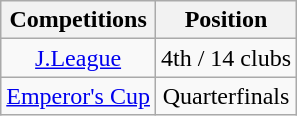<table class="wikitable" style="text-align:center;">
<tr>
<th>Competitions</th>
<th>Position</th>
</tr>
<tr>
<td><a href='#'>J.League</a></td>
<td>4th / 14 clubs</td>
</tr>
<tr>
<td><a href='#'>Emperor's Cup</a></td>
<td>Quarterfinals</td>
</tr>
</table>
